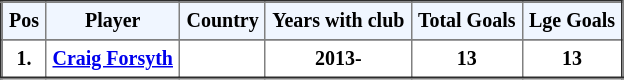<table border="2" cellpadding="4" style="border-collapse:collapse; text-align:center; font-size:smaller;">
<tr style="background:#f0f6ff;">
<th><strong>Pos</strong></th>
<th><strong>Player</strong></th>
<th><strong>Country</strong></th>
<th><strong>Years with club</strong></th>
<th><strong>Total Goals</strong></th>
<th><strong>Lge Goals</strong></th>
</tr>
<tr bgcolor="">
</tr>
<tr>
<th>1.</th>
<th><a href='#'>Craig Forsyth</a></th>
<th></th>
<th>2013-</th>
<th>13</th>
<th>13</th>
</tr>
</table>
